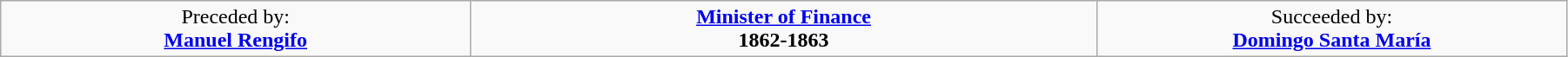<table class="wikitable" border=1 align="center" width=95%>
<tr>
<td width="30%" align="center">Preceded by:<br><strong><a href='#'>Manuel Rengifo</a></strong></td>
<td width="40%" align="center"><strong><a href='#'>Minister of Finance</a></strong><br><strong>1862-1863</strong></td>
<td width="30%" align="center">Succeeded by:<br><strong><a href='#'>Domingo Santa María</a></strong></td>
</tr>
</table>
